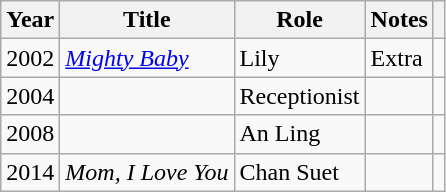<table class="wikitable sortable plainrowheaders">
<tr>
<th scope="col">Year</th>
<th scope="col">Title</th>
<th scope="col">Role</th>
<th scope="col">Notes</th>
<th scope="col" class="unsortable"></th>
</tr>
<tr>
<td>2002</td>
<td><em><a href='#'>Mighty Baby</a></em></td>
<td>Lily</td>
<td>Extra</td>
<td></td>
</tr>
<tr>
<td>2004</td>
<td><em></em></td>
<td>Receptionist</td>
<td></td>
<td></td>
</tr>
<tr>
<td>2008</td>
<td><em></em></td>
<td>An Ling</td>
<td></td>
<td></td>
</tr>
<tr>
<td>2014</td>
<td><em>Mom, I Love You</em></td>
<td>Chan Suet</td>
<td></td>
<td></td>
</tr>
</table>
